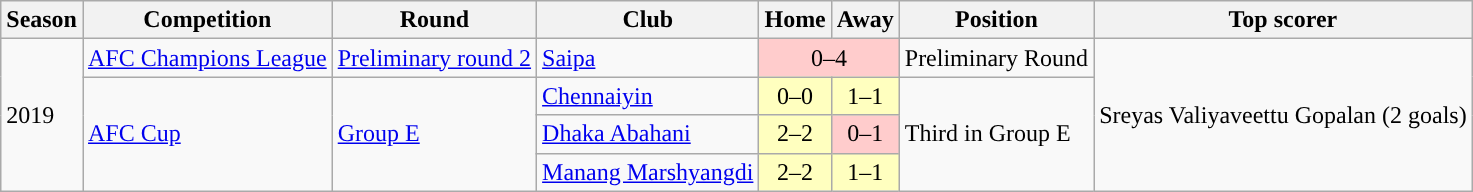<table class="wikitable">
<tr>
<th>Season</th>
<th>Competition</th>
<th>Round</th>
<th>Club</th>
<th>Home</th>
<th>Away</th>
<th>Position</th>
<th>Top scorer</th>
</tr>
<tr>
<td rowspan="4">2019</td>
<td rowspan="1"><a href='#'>AFC Champions League</a></td>
<td rowspan="1"><a href='#'>Preliminary round 2</a></td>
<td> <a href='#'>Saipa</a></td>
<td colspan=2; bgcolor=#FFCCCC style="text-align:center;">0–4</td>
<td>Preliminary Round</td>
<td rowspan="4"> Sreyas Valiyaveettu Gopalan (2 goals)</td>
</tr>
<tr>
<td rowspan="3"><a href='#'>AFC Cup</a></td>
<td rowspan="3"><a href='#'>Group E</a></td>
<td> <a href='#'>Chennaiyin</a></td>
<td style="text-align:center;" bgcolor=#FFFFBF>0–0</td>
<td style="text-align:center;" bgcolor=#FFFFBF>1–1</td>
<td rowspan="3">Third in Group E</td>
</tr>
<tr>
<td> <a href='#'>Dhaka Abahani</a></td>
<td style="text-align:center;" bgcolor=#FFFFBF>2–2</td>
<td style="text-align:center;" bgcolor=#FFCCCC>0–1</td>
</tr>
<tr>
<td> <a href='#'>Manang Marshyangdi</a></td>
<td style="text-align:center;" bgcolor=#FFFFBF>2–2</td>
<td style="text-align:center;" bgcolor=#FFFFBF>1–1</td>
</tr>
</table>
